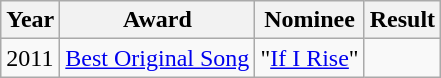<table class="wikitable">
<tr>
<th>Year</th>
<th>Award</th>
<th>Nominee</th>
<th>Result</th>
</tr>
<tr>
<td>2011</td>
<td><a href='#'>Best Original Song</a></td>
<td>"<a href='#'>If I Rise</a>"</td>
<td></td>
</tr>
</table>
